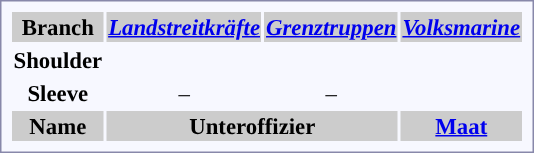<table style="border:1px solid #8888aa; background-color:#f7f8ff; padding:5px; font-size:95%; margin: 0px 12px 12px 0px;">
<tr bgcolor="#CCCCCC">
<th>Branch</th>
<th> <a href='#'><em>Landstreitkräfte</em></a></th>
<th> <a href='#'><em>Grenztruppen</em></a></th>
<th> <em><a href='#'>Volksmarine</a></em></th>
</tr>
<tr style="text-align:center;">
<th>Shoulder</th>
<td></td>
<td></td>
<td></td>
</tr>
<tr style="text-align:center;">
<th>Sleeve</th>
<td>–</td>
<td>–</td>
<td></td>
</tr>
<tr bgcolor="#CCCCCC" ; style="text-align:center;">
<th>Name</th>
<th colspan=2><strong>Unteroffizier</strong></th>
<th colspan=2><a href='#'>Maat</a></th>
</tr>
</table>
